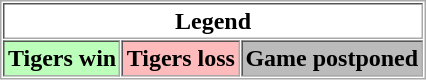<table align="center" border="1" cellpadding="2" cellspacing="1" style="border:1px solid #aaa">
<tr>
<th colspan="3">Legend</th>
</tr>
<tr>
<th bgcolor="bbffbb">Tigers win</th>
<th bgcolor="ffbbbb">Tigers loss</th>
<th bgcolor="bbbbbb">Game postponed</th>
</tr>
</table>
